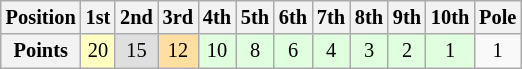<table class="wikitable" style="font-size: 85%;">
<tr>
<th>Position</th>
<th>1st</th>
<th>2nd</th>
<th>3rd</th>
<th>4th</th>
<th>5th</th>
<th>6th</th>
<th>7th</th>
<th>8th</th>
<th>9th</th>
<th>10th</th>
<th>Pole</th>
</tr>
<tr>
<th>Points</th>
<td style="background-color:#ffffbf" align="center">20</td>
<td style="background-color:#dfdfdf" align="center">15</td>
<td style="background-color:#ffdf9f" align="center">12</td>
<td style="background-color:#dfffdf" align="center">10</td>
<td style="background-color:#dfffdf" align="center">8</td>
<td style="background-color:#dfffdf" align="center">6</td>
<td style="background-color:#dfffdf" align="center">4</td>
<td style="background-color:#dfffdf" align="center">3</td>
<td style="background-color:#dfffdf" align="center">2</td>
<td style="background-color:#dfffdf" align="center">1</td>
<td align="center">1</td>
</tr>
</table>
